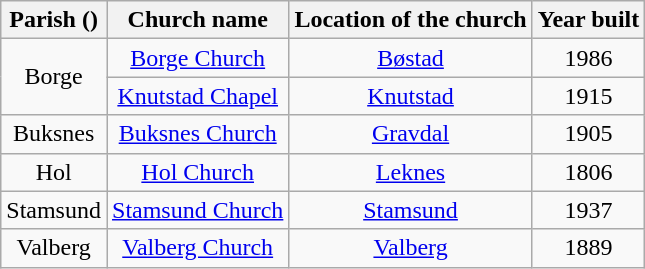<table class="wikitable" style="text-align:center">
<tr>
<th>Parish ()</th>
<th>Church name</th>
<th>Location of the church</th>
<th>Year built</th>
</tr>
<tr>
<td rowspan="2">Borge</td>
<td><a href='#'>Borge Church</a></td>
<td><a href='#'>Bøstad</a></td>
<td>1986</td>
</tr>
<tr>
<td><a href='#'>Knutstad Chapel</a></td>
<td><a href='#'>Knutstad</a></td>
<td>1915</td>
</tr>
<tr>
<td>Buksnes</td>
<td><a href='#'>Buksnes Church</a></td>
<td><a href='#'>Gravdal</a></td>
<td>1905</td>
</tr>
<tr>
<td>Hol</td>
<td><a href='#'>Hol Church</a></td>
<td><a href='#'>Leknes</a></td>
<td>1806</td>
</tr>
<tr>
<td>Stamsund</td>
<td><a href='#'>Stamsund Church</a></td>
<td><a href='#'>Stamsund</a></td>
<td>1937</td>
</tr>
<tr>
<td>Valberg</td>
<td><a href='#'>Valberg Church</a></td>
<td><a href='#'>Valberg</a></td>
<td>1889</td>
</tr>
</table>
